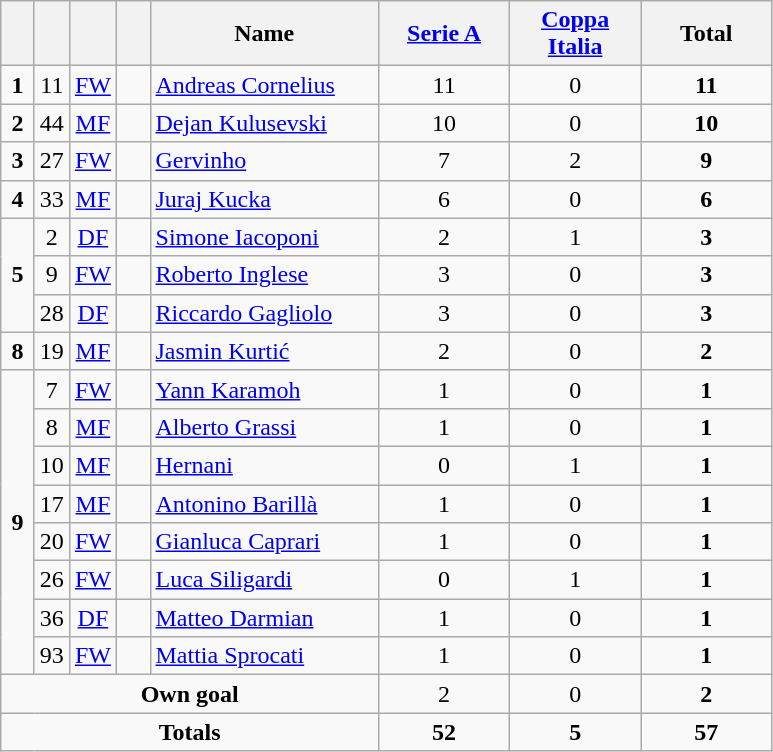<table class="wikitable" style="text-align:center">
<tr>
<th width=15></th>
<th width=15></th>
<th width=15></th>
<th width=15></th>
<th width=145>Name</th>
<th width=80><strong><a href='#'>Serie A</a></strong></th>
<th width=80><strong><a href='#'>Coppa Italia</a></strong></th>
<th width=80>Total</th>
</tr>
<tr>
<td><strong>1</strong></td>
<td>11</td>
<td><a href='#'>FW</a></td>
<td></td>
<td align=left><a href='#'>Andreas Cornelius</a></td>
<td>11</td>
<td>0</td>
<td><strong>11</strong></td>
</tr>
<tr>
<td><strong>2</strong></td>
<td>44</td>
<td><a href='#'>MF</a></td>
<td></td>
<td align=left><a href='#'>Dejan Kulusevski</a></td>
<td>10</td>
<td>0</td>
<td><strong>10</strong></td>
</tr>
<tr>
<td><strong>3</strong></td>
<td>27</td>
<td><a href='#'>FW</a></td>
<td></td>
<td align=left><a href='#'>Gervinho</a></td>
<td>7</td>
<td>2</td>
<td><strong>9</strong></td>
</tr>
<tr>
<td><strong>4</strong></td>
<td>33</td>
<td><a href='#'>MF</a></td>
<td></td>
<td align=left><a href='#'>Juraj Kucka</a></td>
<td>6</td>
<td>0</td>
<td><strong>6</strong></td>
</tr>
<tr>
<td rowspan=3><strong>5</strong></td>
<td>2</td>
<td><a href='#'>DF</a></td>
<td></td>
<td align=left><a href='#'>Simone Iacoponi</a></td>
<td>2</td>
<td>1</td>
<td><strong>3</strong></td>
</tr>
<tr>
<td>9</td>
<td><a href='#'>FW</a></td>
<td></td>
<td align=left><a href='#'>Roberto Inglese</a></td>
<td>3</td>
<td>0</td>
<td><strong>3</strong></td>
</tr>
<tr>
<td>28</td>
<td><a href='#'>DF</a></td>
<td></td>
<td align=left><a href='#'>Riccardo Gagliolo</a></td>
<td>3</td>
<td>0</td>
<td><strong>3</strong></td>
</tr>
<tr>
<td><strong>8</strong></td>
<td>19</td>
<td><a href='#'>MF</a></td>
<td></td>
<td align=left><a href='#'>Jasmin Kurtić</a></td>
<td>2</td>
<td>0</td>
<td><strong>2</strong></td>
</tr>
<tr>
<td rowspan=8><strong>9</strong></td>
<td>7</td>
<td><a href='#'>FW</a></td>
<td></td>
<td align=left><a href='#'>Yann Karamoh</a></td>
<td>1</td>
<td>0</td>
<td><strong>1</strong></td>
</tr>
<tr>
<td>8</td>
<td><a href='#'>MF</a></td>
<td></td>
<td align=left><a href='#'>Alberto Grassi</a></td>
<td>1</td>
<td>0</td>
<td><strong>1</strong></td>
</tr>
<tr>
<td>10</td>
<td><a href='#'>MF</a></td>
<td></td>
<td align=left><a href='#'>Hernani</a></td>
<td>0</td>
<td>1</td>
<td><strong>1</strong></td>
</tr>
<tr>
<td>17</td>
<td><a href='#'>MF</a></td>
<td></td>
<td align=left><a href='#'>Antonino Barillà</a></td>
<td>1</td>
<td>0</td>
<td><strong>1</strong></td>
</tr>
<tr>
<td>20</td>
<td><a href='#'>FW</a></td>
<td></td>
<td align=left><a href='#'>Gianluca Caprari</a></td>
<td>1</td>
<td>0</td>
<td><strong>1</strong></td>
</tr>
<tr>
<td>26</td>
<td><a href='#'>FW</a></td>
<td></td>
<td align=left><a href='#'>Luca Siligardi</a></td>
<td>0</td>
<td>1</td>
<td><strong>1</strong></td>
</tr>
<tr>
<td>36</td>
<td><a href='#'>DF</a></td>
<td></td>
<td align=left><a href='#'>Matteo Darmian</a></td>
<td>1</td>
<td>0</td>
<td><strong>1</strong></td>
</tr>
<tr>
<td>93</td>
<td><a href='#'>FW</a></td>
<td></td>
<td align=left><a href='#'>Mattia Sprocati</a></td>
<td>1</td>
<td>0</td>
<td><strong>1</strong></td>
</tr>
<tr>
<td colspan=5><strong>Own goal</strong></td>
<td>2</td>
<td>0</td>
<td><strong>2</strong></td>
</tr>
<tr>
<td colspan=5><strong>Totals</strong></td>
<td><strong>52</strong></td>
<td><strong>5</strong></td>
<td><strong>57</strong></td>
</tr>
</table>
